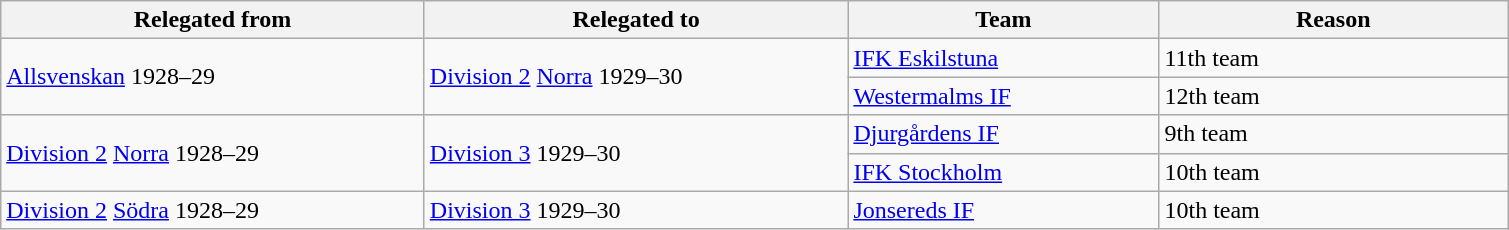<table class="wikitable" style="text-align: left;">
<tr>
<th style="width: 275px;">Relegated from</th>
<th style="width: 275px;">Relegated to</th>
<th style="width: 200px;">Team</th>
<th style="width: 225px;">Reason</th>
</tr>
<tr>
<td rowspan=2><a href='#'>Allsvenskan</a> 1928–29</td>
<td rowspan=2><a href='#'>Division 2</a> <a href='#'>Norra</a> 1929–30</td>
<td><a href='#'>IFK Eskilstuna</a></td>
<td>11th team</td>
</tr>
<tr>
<td><a href='#'>Westermalms IF</a></td>
<td>12th team</td>
</tr>
<tr>
<td rowspan=2><a href='#'>Division 2</a> <a href='#'>Norra</a> 1928–29</td>
<td rowspan=2><a href='#'>Division 3</a> 1929–30</td>
<td><a href='#'>Djurgårdens IF</a></td>
<td>9th team</td>
</tr>
<tr>
<td><a href='#'>IFK Stockholm</a></td>
<td>10th team</td>
</tr>
<tr>
<td><a href='#'>Division 2</a> <a href='#'>Södra</a> 1928–29</td>
<td><a href='#'>Division 3</a> 1929–30</td>
<td><a href='#'>Jonsereds IF</a></td>
<td>10th team</td>
</tr>
</table>
